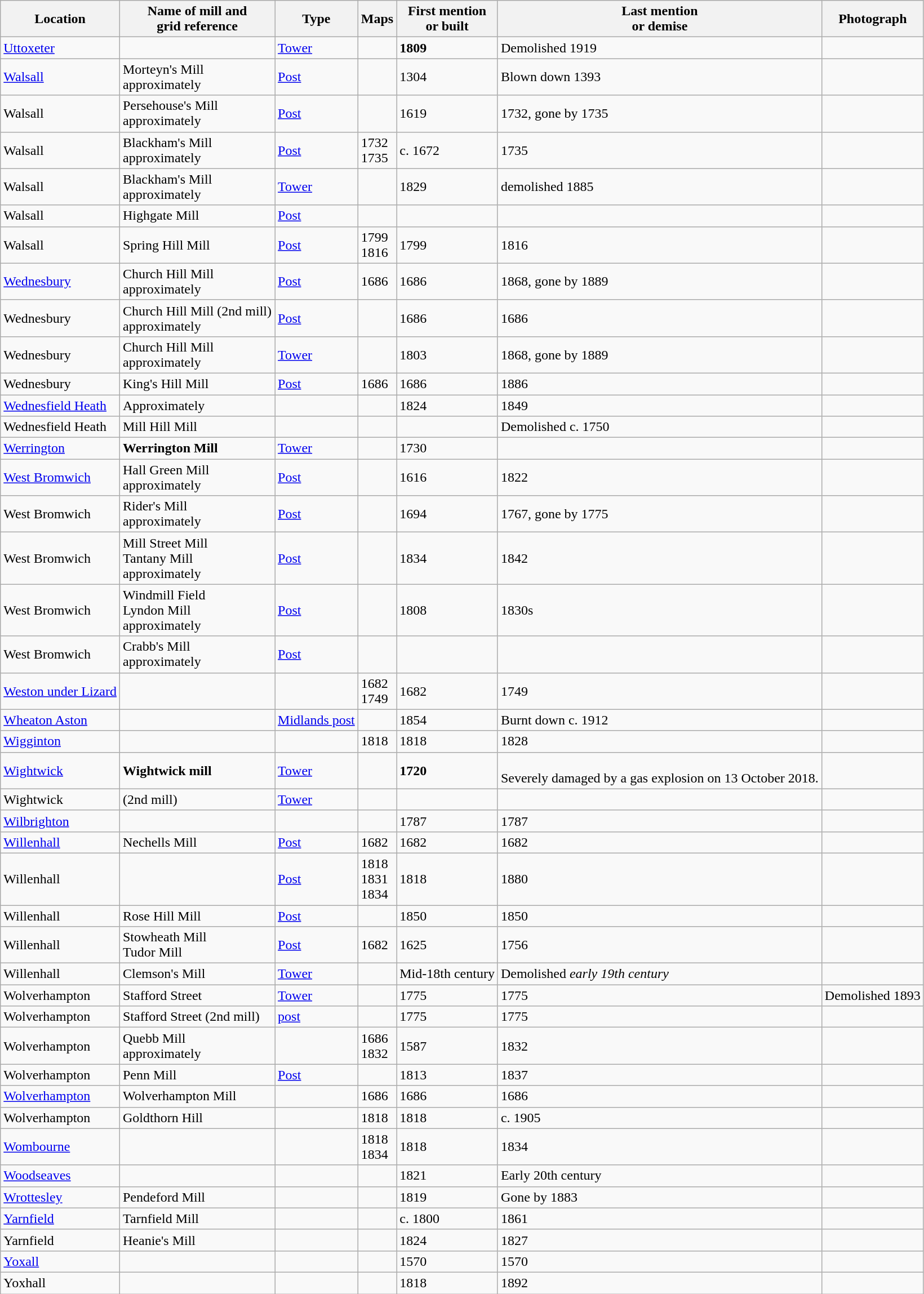<table class="wikitable">
<tr>
<th>Location</th>
<th>Name of mill and<br>grid reference</th>
<th>Type</th>
<th>Maps</th>
<th>First mention<br>or built</th>
<th>Last mention<br> or demise</th>
<th>Photograph</th>
</tr>
<tr>
<td><a href='#'>Uttoxeter</a></td>
<td></td>
<td><a href='#'>Tower</a></td>
<td></td>
<td><strong>1809</strong></td>
<td>Demolished 1919</td>
<td></td>
</tr>
<tr>
<td><a href='#'>Walsall</a></td>
<td>Morteyn's Mill<br>approximately<br></td>
<td><a href='#'>Post</a></td>
<td></td>
<td>1304</td>
<td>Blown down 1393</td>
<td></td>
</tr>
<tr>
<td>Walsall</td>
<td>Persehouse's Mill<br>approximately<br></td>
<td><a href='#'>Post</a></td>
<td></td>
<td>1619</td>
<td>1732, gone by 1735</td>
<td></td>
</tr>
<tr>
<td>Walsall</td>
<td>Blackham's Mill<br>approximately<br></td>
<td><a href='#'>Post</a></td>
<td>1732<br>1735</td>
<td>c. 1672</td>
<td>1735</td>
<td></td>
</tr>
<tr>
<td>Walsall</td>
<td>Blackham's Mill<br>approximately<br></td>
<td><a href='#'>Tower</a></td>
<td></td>
<td>1829</td>
<td>demolished 1885</td>
<td></td>
</tr>
<tr>
<td>Walsall</td>
<td>Highgate Mill<br></td>
<td><a href='#'>Post</a></td>
<td></td>
<td></td>
<td></td>
</tr>
<tr>
<td>Walsall</td>
<td>Spring Hill Mill<br></td>
<td><a href='#'>Post</a></td>
<td>1799<br>1816</td>
<td>1799</td>
<td>1816</td>
<td></td>
</tr>
<tr>
<td><a href='#'>Wednesbury</a></td>
<td>Church Hill Mill<br>approximately<br></td>
<td><a href='#'>Post</a></td>
<td>1686</td>
<td>1686</td>
<td>1868, gone by 1889</td>
<td></td>
</tr>
<tr>
<td>Wednesbury</td>
<td>Church Hill Mill (2nd mill)<br>approximately<br></td>
<td><a href='#'>Post</a></td>
<td></td>
<td>1686</td>
<td>1686</td>
<td></td>
</tr>
<tr>
<td>Wednesbury</td>
<td>Church Hill Mill<br>approximately<br></td>
<td><a href='#'>Tower</a></td>
<td></td>
<td>1803</td>
<td>1868, gone by 1889</td>
<td></td>
</tr>
<tr>
<td>Wednesbury</td>
<td>King's Hill Mill<br> </td>
<td><a href='#'>Post</a></td>
<td>1686</td>
<td>1686</td>
<td>1886</td>
<td></td>
</tr>
<tr>
<td><a href='#'>Wednesfield Heath</a></td>
<td>Approximately<br></td>
<td></td>
<td></td>
<td>1824</td>
<td>1849</td>
<td></td>
</tr>
<tr>
<td>Wednesfield Heath</td>
<td>Mill Hill Mill<br></td>
<td></td>
<td></td>
<td></td>
<td>Demolished c. 1750</td>
<td></td>
</tr>
<tr>
<td><a href='#'>Werrington</a></td>
<td><strong>Werrington Mill</strong><br></td>
<td><a href='#'>Tower</a></td>
<td></td>
<td>1730</td>
<td></td>
<td></td>
</tr>
<tr>
<td><a href='#'>West Bromwich</a></td>
<td>Hall Green Mill<br>approximately<br></td>
<td><a href='#'>Post</a></td>
<td></td>
<td>1616</td>
<td>1822</td>
<td></td>
</tr>
<tr>
<td>West Bromwich</td>
<td>Rider's Mill<br>approximately<br></td>
<td><a href='#'>Post</a></td>
<td></td>
<td>1694</td>
<td>1767, gone by 1775</td>
<td></td>
</tr>
<tr>
<td>West Bromwich</td>
<td>Mill Street Mill<br>Tantany Mill<br>approximately<br></td>
<td><a href='#'>Post</a></td>
<td></td>
<td>1834</td>
<td>1842</td>
<td></td>
</tr>
<tr>
<td>West Bromwich</td>
<td>Windmill Field<br>Lyndon Mill<br>approximately<br></td>
<td><a href='#'>Post</a></td>
<td></td>
<td>1808</td>
<td>1830s</td>
<td></td>
</tr>
<tr>
<td>West Bromwich</td>
<td>Crabb's Mill<br>approximately<br></td>
<td><a href='#'>Post</a></td>
<td></td>
<td></td>
<td></td>
<td></td>
</tr>
<tr>
<td><a href='#'>Weston under Lizard</a></td>
<td></td>
<td></td>
<td>1682<br>1749</td>
<td>1682</td>
<td>1749</td>
<td></td>
</tr>
<tr>
<td><a href='#'>Wheaton Aston</a></td>
<td></td>
<td><a href='#'>Midlands post</a></td>
<td></td>
<td>1854</td>
<td>Burnt down c. 1912</td>
<td></td>
</tr>
<tr>
<td><a href='#'>Wigginton</a></td>
<td></td>
<td></td>
<td>1818</td>
<td>1818</td>
<td>1828</td>
<td></td>
</tr>
<tr>
<td><a href='#'>Wightwick</a></td>
<td><strong>Wightwick mill</strong><br></td>
<td><a href='#'>Tower</a></td>
<td></td>
<td><strong>1720</strong></td>
<td><br>Severely damaged by a gas explosion on 13 October 2018.</td>
<td></td>
</tr>
<tr>
<td>Wightwick</td>
<td>(2nd mill)</td>
<td><a href='#'>Tower</a></td>
<td></td>
<td></td>
<td></td>
<td></td>
</tr>
<tr>
<td><a href='#'>Wilbrighton</a></td>
<td></td>
<td></td>
<td></td>
<td>1787</td>
<td>1787</td>
<td></td>
</tr>
<tr>
<td><a href='#'>Willenhall</a></td>
<td>Nechells Mill</td>
<td><a href='#'>Post</a></td>
<td>1682</td>
<td>1682</td>
<td>1682</td>
<td></td>
</tr>
<tr>
<td>Willenhall</td>
<td></td>
<td><a href='#'>Post</a></td>
<td>1818<br>1831<br>1834</td>
<td>1818</td>
<td>1880</td>
<td></td>
</tr>
<tr>
<td>Willenhall</td>
<td>Rose Hill Mill</td>
<td><a href='#'>Post</a></td>
<td></td>
<td>1850</td>
<td>1850</td>
<td></td>
</tr>
<tr>
<td>Willenhall</td>
<td>Stowheath Mill<br>Tudor Mill</td>
<td><a href='#'>Post</a></td>
<td>1682</td>
<td>1625</td>
<td>1756</td>
<td></td>
</tr>
<tr>
<td>Willenhall</td>
<td>Clemson's Mill</td>
<td><a href='#'>Tower</a></td>
<td></td>
<td>Mid-18th century</td>
<td>Demolished <em>early 19th century</em></td>
<td></td>
</tr>
<tr>
<td>Wolverhampton</td>
<td>Stafford Street<br></td>
<td><a href='#'>Tower</a></td>
<td></td>
<td>1775</td>
<td>1775</td>
<td>Demolished 1893</td>
</tr>
<tr>
<td>Wolverhampton</td>
<td>Stafford Street (2nd mill)<br></td>
<td><a href='#'>post</a></td>
<td></td>
<td>1775</td>
<td>1775</td>
<td></td>
</tr>
<tr>
<td>Wolverhampton</td>
<td>Quebb Mill<br>approximately<br></td>
<td></td>
<td>1686<br>1832</td>
<td>1587</td>
<td>1832</td>
<td></td>
</tr>
<tr>
<td>Wolverhampton</td>
<td>Penn Mill<br></td>
<td><a href='#'>Post</a></td>
<td></td>
<td>1813</td>
<td>1837</td>
<td></td>
</tr>
<tr>
<td><a href='#'>Wolverhampton</a></td>
<td>Wolverhampton Mill<br></td>
<td></td>
<td>1686</td>
<td>1686</td>
<td>1686</td>
<td></td>
</tr>
<tr>
<td>Wolverhampton</td>
<td>Goldthorn Hill<br></td>
<td></td>
<td>1818</td>
<td>1818</td>
<td>c. 1905</td>
<td></td>
</tr>
<tr>
<td><a href='#'>Wombourne</a></td>
<td></td>
<td></td>
<td>1818<br>1834</td>
<td>1818</td>
<td>1834</td>
<td></td>
</tr>
<tr>
<td><a href='#'>Woodseaves</a></td>
<td></td>
<td></td>
<td></td>
<td>1821</td>
<td>Early 20th century</td>
<td></td>
</tr>
<tr>
<td><a href='#'>Wrottesley</a></td>
<td>Pendeford Mill<br></td>
<td></td>
<td></td>
<td>1819</td>
<td>Gone by 1883</td>
<td></td>
</tr>
<tr>
<td><a href='#'>Yarnfield</a></td>
<td>Tarnfield Mill<br></td>
<td></td>
<td></td>
<td>c. 1800</td>
<td>1861</td>
<td></td>
</tr>
<tr>
<td>Yarnfield</td>
<td>Heanie's Mill<br></td>
<td></td>
<td></td>
<td>1824</td>
<td>1827</td>
<td></td>
</tr>
<tr>
<td><a href='#'>Yoxall</a></td>
<td></td>
<td></td>
<td></td>
<td>1570</td>
<td>1570</td>
<td></td>
</tr>
<tr>
<td>Yoxhall</td>
<td></td>
<td></td>
<td></td>
<td>1818</td>
<td>1892</td>
<td></td>
</tr>
</table>
